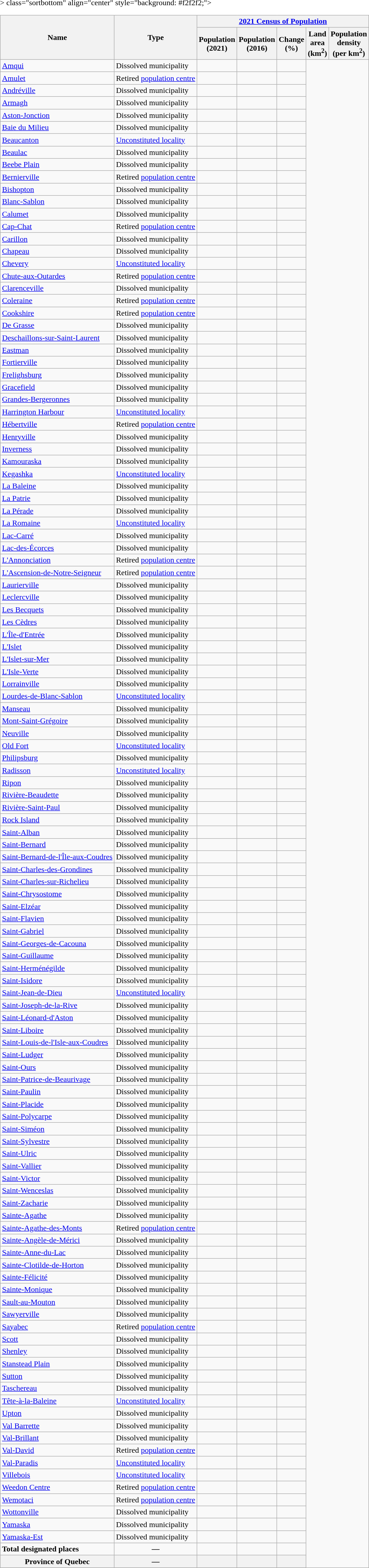<table class="wikitable sortable collapsible"<onlyinclude>>
<tr>
<th scope="col" rowspan=2>Name</th>
<th scope="col" rowspan=2>Type</th>
<th scope="col" colspan=5><a href='#'>2021 Census of Population</a></th>
</tr>
<tr>
<th scope="col">Population<br>(2021)</th>
<th scope="col">Population<br>(2016)</th>
<th scope="col">Change<br>(%)</th>
<th scope="col">Land<br>area<br>(km<sup>2</sup>)</th>
<th scope="col" data-sort-type="number">Population<br>density<br>(per km<sup>2</sup>)</th>
</tr>
<tr>
<td scope="row"><a href='#'>Amqui</a></td>
<td>Dissolved municipality</td>
<td></td>
<td align=center></td>
<td align=center></td>
</tr>
<tr>
<td scope="row"><a href='#'>Amulet</a></td>
<td>Retired <a href='#'>population centre</a></td>
<td></td>
<td align=center></td>
<td align=center></td>
</tr>
<tr>
<td scope="row"><a href='#'>Andréville</a></td>
<td>Dissolved municipality</td>
<td></td>
<td align=center></td>
<td align=center></td>
</tr>
<tr>
<td scope="row"><a href='#'>Armagh</a></td>
<td>Dissolved municipality</td>
<td></td>
<td align=center></td>
<td align=center></td>
</tr>
<tr>
<td scope="row"><a href='#'>Aston-Jonction</a></td>
<td>Dissolved municipality</td>
<td></td>
<td align=center></td>
<td align=center></td>
</tr>
<tr>
<td scope="row"><a href='#'>Baie du Milieu</a></td>
<td>Dissolved municipality</td>
<td></td>
<td align=center></td>
<td align=center></td>
</tr>
<tr>
<td scope="row"><a href='#'>Beaucanton</a></td>
<td><a href='#'>Unconstituted locality</a></td>
<td></td>
<td align=center></td>
<td align=center></td>
</tr>
<tr>
<td scope="row"><a href='#'>Beaulac</a></td>
<td>Dissolved municipality</td>
<td></td>
<td align=center></td>
<td align=center></td>
</tr>
<tr>
<td scope="row"><a href='#'>Beebe Plain</a></td>
<td>Dissolved municipality</td>
<td></td>
<td align=center></td>
<td align=center></td>
</tr>
<tr>
<td scope="row"><a href='#'>Bernierville</a></td>
<td>Retired <a href='#'>population centre</a></td>
<td></td>
<td align=center></td>
<td align=center></td>
</tr>
<tr>
<td scope="row"><a href='#'>Bishopton</a></td>
<td>Dissolved municipality</td>
<td></td>
<td align=center></td>
<td align=center></td>
</tr>
<tr>
<td scope="row"><a href='#'>Blanc-Sablon</a></td>
<td>Dissolved municipality</td>
<td></td>
<td align=center></td>
<td align=center></td>
</tr>
<tr>
<td scope="row"><a href='#'>Calumet</a></td>
<td>Dissolved municipality</td>
<td></td>
<td align=center></td>
<td align=center></td>
</tr>
<tr>
<td scope="row"><a href='#'>Cap-Chat</a></td>
<td>Retired <a href='#'>population centre</a></td>
<td></td>
<td align=center></td>
<td align=center></td>
</tr>
<tr>
<td scope="row"><a href='#'>Carillon</a></td>
<td>Dissolved municipality</td>
<td></td>
<td align=center></td>
<td align=center></td>
</tr>
<tr>
<td scope="row"><a href='#'>Chapeau</a></td>
<td>Dissolved municipality</td>
<td></td>
<td align=center></td>
<td align=center></td>
</tr>
<tr>
<td scope="row"><a href='#'>Chevery</a></td>
<td><a href='#'>Unconstituted locality</a></td>
<td></td>
<td align=center></td>
<td align=center></td>
</tr>
<tr>
<td scope="row"><a href='#'>Chute-aux-Outardes</a></td>
<td>Retired <a href='#'>population centre</a></td>
<td></td>
<td align=center></td>
<td align=center></td>
</tr>
<tr>
<td scope="row"><a href='#'>Clarenceville</a></td>
<td>Dissolved municipality</td>
<td></td>
<td align=center></td>
<td align=center></td>
</tr>
<tr>
<td scope="row"><a href='#'>Coleraine</a></td>
<td>Retired <a href='#'>population centre</a></td>
<td></td>
<td align=center></td>
<td align=center></td>
</tr>
<tr>
<td scope="row"><a href='#'>Cookshire</a></td>
<td>Retired <a href='#'>population centre</a></td>
<td></td>
<td align=center></td>
<td align=center></td>
</tr>
<tr>
<td scope="row"><a href='#'>De Grasse</a></td>
<td>Dissolved municipality</td>
<td></td>
<td align=center></td>
<td align=center></td>
</tr>
<tr>
<td scope="row"><a href='#'>Deschaillons-sur-Saint-Laurent</a></td>
<td>Dissolved municipality</td>
<td></td>
<td align=center></td>
<td align=center></td>
</tr>
<tr>
<td scope="row"><a href='#'>Eastman</a></td>
<td>Dissolved municipality</td>
<td></td>
<td align=center></td>
<td align=center></td>
</tr>
<tr>
<td scope="row"><a href='#'>Fortierville</a></td>
<td>Dissolved municipality</td>
<td></td>
<td align=center></td>
<td align=center></td>
</tr>
<tr>
<td scope="row"><a href='#'>Frelighsburg</a></td>
<td>Dissolved municipality</td>
<td></td>
<td align=center></td>
<td align=center></td>
</tr>
<tr>
<td scope="row"><a href='#'>Gracefield</a></td>
<td>Dissolved municipality</td>
<td></td>
<td align=center></td>
<td align=center></td>
</tr>
<tr>
<td scope="row"><a href='#'>Grandes-Bergeronnes</a></td>
<td>Dissolved municipality</td>
<td></td>
<td align=center></td>
<td align=center></td>
</tr>
<tr>
<td scope="row"><a href='#'>Harrington Harbour</a></td>
<td><a href='#'>Unconstituted locality</a></td>
<td></td>
<td align=center></td>
<td align=center></td>
</tr>
<tr>
<td scope="row"><a href='#'>Hébertville</a></td>
<td>Retired <a href='#'>population centre</a></td>
<td></td>
<td align=center></td>
<td align=center></td>
</tr>
<tr>
<td scope="row"><a href='#'>Henryville</a></td>
<td>Dissolved municipality</td>
<td></td>
<td align=center></td>
<td align=center></td>
</tr>
<tr>
<td scope="row"><a href='#'>Inverness</a></td>
<td>Dissolved municipality</td>
<td></td>
<td align=center></td>
<td align=center></td>
</tr>
<tr>
<td scope="row"><a href='#'>Kamouraska</a></td>
<td>Dissolved municipality</td>
<td></td>
<td align=center></td>
<td align=center></td>
</tr>
<tr>
<td scope="row"><a href='#'>Kegashka</a></td>
<td><a href='#'>Unconstituted locality</a></td>
<td></td>
<td align=center></td>
<td align=center></td>
</tr>
<tr>
<td scope="row"><a href='#'>La Baleine</a></td>
<td>Dissolved municipality</td>
<td></td>
<td align=center></td>
<td align=center></td>
</tr>
<tr>
<td scope="row"><a href='#'>La Patrie</a></td>
<td>Dissolved municipality</td>
<td></td>
<td align=center></td>
<td align=center></td>
</tr>
<tr>
<td scope="row"><a href='#'>La Pérade</a></td>
<td>Dissolved municipality</td>
<td></td>
<td align=center></td>
<td align=center></td>
</tr>
<tr>
<td scope="row"><a href='#'>La Romaine</a></td>
<td><a href='#'>Unconstituted locality</a></td>
<td></td>
<td align=center></td>
<td align=center></td>
</tr>
<tr>
<td scope="row"><a href='#'>Lac-Carré</a></td>
<td>Dissolved municipality</td>
<td></td>
<td align=center></td>
<td align=center></td>
</tr>
<tr>
<td scope="row"><a href='#'>Lac-des-Écorces</a></td>
<td>Dissolved municipality</td>
<td></td>
<td align=center></td>
<td align=center></td>
</tr>
<tr>
<td scope="row"><a href='#'>L'Annonciation</a></td>
<td>Retired <a href='#'>population centre</a></td>
<td></td>
<td align=center></td>
<td align=center></td>
</tr>
<tr>
<td scope="row"><a href='#'>L'Ascension-de-Notre-Seigneur</a></td>
<td>Retired <a href='#'>population centre</a></td>
<td></td>
<td align=center></td>
<td align=center></td>
</tr>
<tr>
<td scope="row"><a href='#'>Laurierville</a></td>
<td>Dissolved municipality</td>
<td></td>
<td align=center></td>
<td align=center></td>
</tr>
<tr>
<td scope="row"><a href='#'>Leclercville</a></td>
<td>Dissolved municipality</td>
<td></td>
<td align=center></td>
<td align=center></td>
</tr>
<tr>
<td scope="row"><a href='#'>Les Becquets</a></td>
<td>Dissolved municipality</td>
<td></td>
<td align=center></td>
<td align=center></td>
</tr>
<tr>
<td scope="row"><a href='#'>Les Cèdres</a></td>
<td>Dissolved municipality</td>
<td></td>
<td align=center></td>
<td align=center></td>
</tr>
<tr>
<td scope="row"><a href='#'>L'Île-d'Entrée</a></td>
<td>Dissolved municipality</td>
<td></td>
<td align=center></td>
<td align=center></td>
</tr>
<tr>
<td scope="row"><a href='#'>L'Islet</a></td>
<td>Dissolved municipality</td>
<td></td>
<td align=center></td>
<td align=center></td>
</tr>
<tr>
<td scope="row"><a href='#'>L'Islet-sur-Mer</a></td>
<td>Dissolved municipality</td>
<td></td>
<td align=center></td>
<td align=center></td>
</tr>
<tr>
<td scope="row"><a href='#'>L'Isle-Verte</a></td>
<td>Dissolved municipality</td>
<td></td>
<td align=center></td>
<td align=center></td>
</tr>
<tr>
<td scope="row"><a href='#'>Lorrainville</a></td>
<td>Dissolved municipality</td>
<td></td>
<td align=center></td>
<td align=center></td>
</tr>
<tr>
<td scope="row"><a href='#'>Lourdes-de-Blanc-Sablon</a></td>
<td><a href='#'>Unconstituted locality</a></td>
<td></td>
<td align=center></td>
<td align=center></td>
</tr>
<tr>
<td scope="row"><a href='#'>Manseau</a></td>
<td>Dissolved municipality</td>
<td></td>
<td align=center></td>
<td align=center></td>
</tr>
<tr>
<td scope="row"><a href='#'>Mont-Saint-Grégoire</a></td>
<td>Dissolved municipality</td>
<td></td>
<td align=center></td>
<td align=center></td>
</tr>
<tr>
<td scope="row"><a href='#'>Neuville</a></td>
<td>Dissolved municipality</td>
<td></td>
<td align=center></td>
<td align=center></td>
</tr>
<tr>
<td scope="row"><a href='#'>Old Fort</a></td>
<td><a href='#'>Unconstituted locality</a></td>
<td></td>
<td align=center></td>
<td align=center></td>
</tr>
<tr>
<td scope="row"><a href='#'>Philipsburg</a></td>
<td>Dissolved municipality</td>
<td></td>
<td align=center></td>
<td align=center></td>
</tr>
<tr>
<td scope="row"><a href='#'>Radisson</a></td>
<td><a href='#'>Unconstituted locality</a></td>
<td></td>
<td align=center></td>
<td align=center></td>
</tr>
<tr>
<td scope="row"><a href='#'>Ripon</a></td>
<td>Dissolved municipality</td>
<td></td>
<td align=center></td>
<td align=center></td>
</tr>
<tr>
<td scope="row"><a href='#'>Rivière-Beaudette</a></td>
<td>Dissolved municipality</td>
<td></td>
<td align=center></td>
<td align=center></td>
</tr>
<tr>
<td scope="row"><a href='#'>Rivière-Saint-Paul</a></td>
<td>Dissolved municipality</td>
<td></td>
<td align=center></td>
<td align=center></td>
</tr>
<tr>
<td scope="row"><a href='#'>Rock Island</a></td>
<td>Dissolved municipality</td>
<td></td>
<td align=center></td>
<td align=center></td>
</tr>
<tr>
<td scope="row"><a href='#'>Saint-Alban</a></td>
<td>Dissolved municipality</td>
<td></td>
<td align=center></td>
<td align=center></td>
</tr>
<tr>
<td scope="row"><a href='#'>Saint-Bernard</a></td>
<td>Dissolved municipality</td>
<td></td>
<td align=center></td>
<td align=center></td>
</tr>
<tr>
<td scope="row"><a href='#'>Saint-Bernard-de-l'Île-aux-Coudres</a></td>
<td>Dissolved municipality</td>
<td></td>
<td align=center></td>
<td align=center></td>
</tr>
<tr>
<td scope="row"><a href='#'>Saint-Charles-des-Grondines</a></td>
<td>Dissolved municipality</td>
<td></td>
<td align=center></td>
<td align=center></td>
</tr>
<tr>
<td scope="row"><a href='#'>Saint-Charles-sur-Richelieu</a></td>
<td>Dissolved municipality</td>
<td></td>
<td align=center></td>
<td align=center></td>
</tr>
<tr>
<td scope="row"><a href='#'>Saint-Chrysostome</a></td>
<td>Dissolved municipality</td>
<td></td>
<td align=center></td>
<td align=center></td>
</tr>
<tr>
<td scope="row"><a href='#'>Saint-Elzéar</a></td>
<td>Dissolved municipality</td>
<td></td>
<td align=center></td>
<td align=center></td>
</tr>
<tr>
<td scope="row"><a href='#'>Saint-Flavien</a></td>
<td>Dissolved municipality</td>
<td></td>
<td align=center></td>
<td align=center></td>
</tr>
<tr>
<td scope="row"><a href='#'>Saint-Gabriel</a></td>
<td>Dissolved municipality</td>
<td></td>
<td align=center></td>
<td align=center></td>
</tr>
<tr>
<td scope="row"><a href='#'>Saint-Georges-de-Cacouna</a></td>
<td>Dissolved municipality</td>
<td></td>
<td align=center></td>
<td align=center></td>
</tr>
<tr>
<td scope="row"><a href='#'>Saint-Guillaume</a></td>
<td>Dissolved municipality</td>
<td></td>
<td align=center></td>
<td align=center></td>
</tr>
<tr>
<td scope="row"><a href='#'>Saint-Herménégilde</a></td>
<td>Dissolved municipality</td>
<td></td>
<td align=center></td>
<td align=center></td>
</tr>
<tr>
<td scope="row"><a href='#'>Saint-Isidore</a></td>
<td>Dissolved municipality</td>
<td></td>
<td align=center></td>
<td align=center></td>
</tr>
<tr>
<td scope="row"><a href='#'>Saint-Jean-de-Dieu</a></td>
<td><a href='#'>Unconstituted locality</a></td>
<td></td>
<td align=center></td>
<td align=center></td>
</tr>
<tr>
<td scope="row"><a href='#'>Saint-Joseph-de-la-Rive</a></td>
<td>Dissolved municipality</td>
<td></td>
<td align=center></td>
<td align=center></td>
</tr>
<tr>
<td scope="row"><a href='#'>Saint-Léonard-d'Aston</a></td>
<td>Dissolved municipality</td>
<td></td>
<td align=center></td>
<td align=center></td>
</tr>
<tr>
<td scope="row"><a href='#'>Saint-Liboire</a></td>
<td>Dissolved municipality</td>
<td></td>
<td align=center></td>
<td align=center></td>
</tr>
<tr>
<td scope="row"><a href='#'>Saint-Louis-de-l'Isle-aux-Coudres</a></td>
<td>Dissolved municipality</td>
<td></td>
<td align=center></td>
<td align=center></td>
</tr>
<tr>
<td scope="row"><a href='#'>Saint-Ludger</a></td>
<td>Dissolved municipality</td>
<td></td>
<td align=center></td>
<td align=center></td>
</tr>
<tr>
<td scope="row"><a href='#'>Saint-Ours</a></td>
<td>Dissolved municipality</td>
<td></td>
<td align=center></td>
<td align=center></td>
</tr>
<tr>
<td scope="row"><a href='#'>Saint-Patrice-de-Beaurivage</a></td>
<td>Dissolved municipality</td>
<td></td>
<td align=center></td>
<td align=center></td>
</tr>
<tr>
<td scope="row"><a href='#'>Saint-Paulin</a></td>
<td>Dissolved municipality</td>
<td></td>
<td align=center></td>
<td align=center></td>
</tr>
<tr>
<td scope="row"><a href='#'>Saint-Placide</a></td>
<td>Dissolved municipality</td>
<td></td>
<td align=center></td>
<td align=center></td>
</tr>
<tr>
<td scope="row"><a href='#'>Saint-Polycarpe</a></td>
<td>Dissolved municipality</td>
<td></td>
<td align=center></td>
<td align=center></td>
</tr>
<tr>
<td scope="row"><a href='#'>Saint-Siméon</a></td>
<td>Dissolved municipality</td>
<td></td>
<td align=center></td>
<td align=center></td>
</tr>
<tr>
<td scope="row"><a href='#'>Saint-Sylvestre</a></td>
<td>Dissolved municipality</td>
<td></td>
<td align=center></td>
<td align=center></td>
</tr>
<tr>
<td scope="row"><a href='#'>Saint-Ulric</a></td>
<td>Dissolved municipality</td>
<td></td>
<td align=center></td>
<td align=center></td>
</tr>
<tr>
<td scope="row"><a href='#'>Saint-Vallier</a></td>
<td>Dissolved municipality</td>
<td></td>
<td align=center></td>
<td align=center></td>
</tr>
<tr>
<td scope="row"><a href='#'>Saint-Victor</a></td>
<td>Dissolved municipality</td>
<td></td>
<td align=center></td>
<td align=center></td>
</tr>
<tr>
<td scope="row"><a href='#'>Saint-Wenceslas</a></td>
<td>Dissolved municipality</td>
<td></td>
<td align=center></td>
<td align=center></td>
</tr>
<tr>
<td scope="row"><a href='#'>Saint-Zacharie</a></td>
<td>Dissolved municipality</td>
<td></td>
<td align=center></td>
<td align=center></td>
</tr>
<tr>
<td scope="row"><a href='#'>Sainte-Agathe</a></td>
<td>Dissolved municipality</td>
<td></td>
<td align=center></td>
<td align=center></td>
</tr>
<tr>
<td scope="row"><a href='#'>Sainte-Agathe-des-Monts</a></td>
<td>Retired <a href='#'>population centre</a></td>
<td></td>
<td align=center></td>
<td align=center></td>
</tr>
<tr>
<td scope="row"><a href='#'>Sainte-Angèle-de-Mérici</a></td>
<td>Dissolved municipality</td>
<td></td>
<td align=center></td>
<td align=center></td>
</tr>
<tr>
<td scope="row"><a href='#'>Sainte-Anne-du-Lac</a></td>
<td>Dissolved municipality</td>
<td></td>
<td align=center></td>
<td align=center></td>
</tr>
<tr>
<td scope="row"><a href='#'>Sainte-Clotilde-de-Horton</a></td>
<td>Dissolved municipality</td>
<td></td>
<td align=center></td>
<td align=center></td>
</tr>
<tr>
<td scope="row"><a href='#'>Sainte-Félicité</a></td>
<td>Dissolved municipality</td>
<td></td>
<td align=center></td>
<td align=center></td>
</tr>
<tr>
<td scope="row"><a href='#'>Sainte-Monique</a></td>
<td>Dissolved municipality</td>
<td></td>
<td align=center></td>
<td align=center></td>
</tr>
<tr>
<td scope="row"><a href='#'>Sault-au-Mouton</a></td>
<td>Dissolved municipality</td>
<td></td>
<td align=center></td>
<td align=center></td>
</tr>
<tr>
<td scope="row"><a href='#'>Sawyerville</a></td>
<td>Dissolved municipality</td>
<td></td>
<td align=center></td>
<td align=center></td>
</tr>
<tr>
<td scope="row"><a href='#'>Sayabec</a></td>
<td>Retired <a href='#'>population centre</a></td>
<td></td>
<td align=center></td>
<td align=center></td>
</tr>
<tr>
<td scope="row"><a href='#'>Scott</a></td>
<td>Dissolved municipality</td>
<td></td>
<td align=center></td>
<td align=center></td>
</tr>
<tr>
<td scope="row"><a href='#'>Shenley</a></td>
<td>Dissolved municipality</td>
<td></td>
<td align=center></td>
<td align=center></td>
</tr>
<tr>
<td scope="row"><a href='#'>Stanstead Plain</a></td>
<td>Dissolved municipality</td>
<td></td>
<td align=center></td>
<td align=center></td>
</tr>
<tr>
<td scope="row"><a href='#'>Sutton</a></td>
<td>Dissolved municipality</td>
<td></td>
<td align=center></td>
<td align=center></td>
</tr>
<tr>
<td scope="row"><a href='#'>Taschereau</a></td>
<td>Dissolved municipality</td>
<td></td>
<td align=center></td>
<td align=center></td>
</tr>
<tr>
<td scope="row"><a href='#'>Tête-à-la-Baleine</a></td>
<td><a href='#'>Unconstituted locality</a></td>
<td></td>
<td align=center></td>
<td align=center></td>
</tr>
<tr>
<td scope="row"><a href='#'>Upton</a></td>
<td>Dissolved municipality</td>
<td></td>
<td align=center></td>
<td align=center></td>
</tr>
<tr>
<td scope="row"><a href='#'>Val Barrette</a></td>
<td>Dissolved municipality</td>
<td></td>
<td align=center></td>
<td align=center></td>
</tr>
<tr>
<td scope="row"><a href='#'>Val-Brillant</a></td>
<td>Dissolved municipality</td>
<td></td>
<td align=center></td>
<td align=center></td>
</tr>
<tr>
<td scope="row"><a href='#'>Val-David</a></td>
<td>Retired <a href='#'>population centre</a></td>
<td></td>
<td align=center></td>
<td align=center></td>
</tr>
<tr>
<td scope="row"><a href='#'>Val-Paradis</a></td>
<td><a href='#'>Unconstituted locality</a></td>
<td></td>
<td align=center></td>
<td align=center></td>
</tr>
<tr>
<td scope="row"><a href='#'>Villebois</a></td>
<td><a href='#'>Unconstituted locality</a></td>
<td></td>
<td align=center></td>
<td align=center></td>
</tr>
<tr>
<td scope="row"><a href='#'>Weedon Centre</a></td>
<td>Retired <a href='#'>population centre</a></td>
<td></td>
<td align=center></td>
<td align=center></td>
</tr>
<tr>
<td scope="row"><a href='#'>Wemotaci</a></td>
<td>Retired <a href='#'>population centre</a></td>
<td></td>
<td align=center></td>
<td align=center></td>
</tr>
<tr>
<td scope="row"><a href='#'>Wottonville</a></td>
<td>Dissolved municipality</td>
<td></td>
<td align=center></td>
<td align=center></td>
</tr>
<tr>
<td scope="row"><a href='#'>Yamaska</a></td>
<td>Dissolved municipality</td>
<td></td>
<td align=center></td>
<td align=center></td>
</tr>
<tr>
<td scope="row"><a href='#'>Yamaska-Est</a></td>
<td>Dissolved municipality</td>
<td></td>
<td align=center></td>
<td align=center></td>
</tr>
<tr </onlyinclude> class="sortbottom" align="center" style="background: #f2f2f2;">
<td><strong>Total designated places</strong></td>
<td align=center><strong>—</strong></td>
<td></td>
<td align=center><strong></strong></td>
<td><strong></strong></td>
</tr>
<tr class="sortbottom" align="center" style="background: #f2f2f2;">
<td><strong>Province of Quebec</strong></td>
<td align=center><strong>—</strong></td>
<td></td>
<td align=center><strong></strong></td>
<td><strong></strong></td>
</tr>
<tr>
</tr>
</table>
